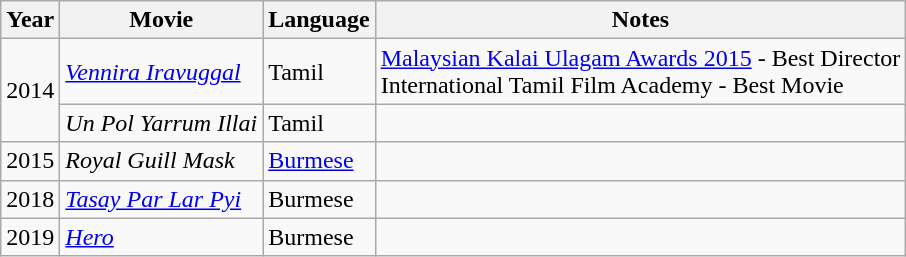<table class="wikitable sortable">
<tr>
<th>Year</th>
<th>Movie</th>
<th>Language</th>
<th class="unsortable">Notes</th>
</tr>
<tr>
<td rowspan="2">2014</td>
<td><em><a href='#'>Vennira Iravuggal</a></em></td>
<td>Tamil</td>
<td><a href='#'>Malaysian Kalai Ulagam Awards 2015</a> - Best Director <br> International Tamil Film Academy - Best Movie</td>
</tr>
<tr>
<td><em>Un Pol Yarrum Illai</em></td>
<td>Tamil</td>
<td></td>
</tr>
<tr>
<td>2015</td>
<td><em>Royal Guill Mask</em></td>
<td><a href='#'>Burmese</a></td>
<td></td>
</tr>
<tr>
<td>2018</td>
<td><em><a href='#'>Tasay Par Lar Pyi</a></em></td>
<td>Burmese</td>
<td></td>
</tr>
<tr>
<td>2019</td>
<td><em><a href='#'>Hero</a></em></td>
<td>Burmese</td>
<td></td>
</tr>
</table>
